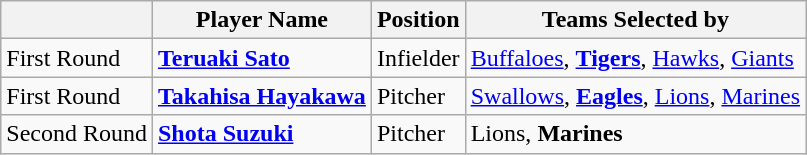<table class="wikitable">
<tr>
<th></th>
<th>Player Name</th>
<th>Position</th>
<th>Teams Selected by</th>
</tr>
<tr>
<td>First Round</td>
<td><strong><a href='#'>Teruaki Sato</a></strong></td>
<td>Infielder</td>
<td><a href='#'>Buffaloes</a>, <strong><a href='#'>Tigers</a></strong>, <a href='#'>Hawks</a>, <a href='#'>Giants</a></td>
</tr>
<tr>
<td>First Round</td>
<td><strong><a href='#'>Takahisa Hayakawa</a></strong></td>
<td>Pitcher</td>
<td><a href='#'>Swallows</a>, <strong><a href='#'>Eagles</a></strong>, <a href='#'>Lions</a>, <a href='#'>Marines</a></td>
</tr>
<tr>
<td>Second Round</td>
<td><strong><a href='#'>Shota Suzuki</a></strong></td>
<td>Pitcher</td>
<td>Lions, <strong>Marines</strong></td>
</tr>
</table>
